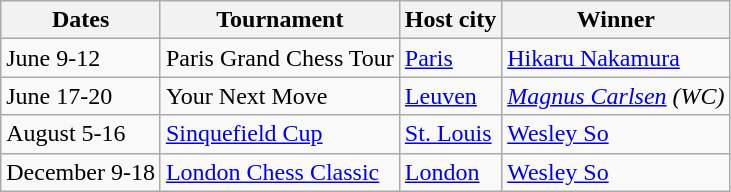<table class=wikitable>
<tr>
<th>Dates</th>
<th>Tournament</th>
<th>Host city</th>
<th>Winner</th>
</tr>
<tr>
<td>June 9-12</td>
<td>Paris Grand Chess Tour</td>
<td> <a href='#'>Paris</a></td>
<td> <a href='#'>Hikaru Nakamura</a></td>
</tr>
<tr>
<td>June 17-20</td>
<td>Your Next Move</td>
<td> <a href='#'>Leuven</a></td>
<td><em> <a href='#'>Magnus Carlsen</a> (WC)</em></td>
</tr>
<tr>
<td>August 5-16</td>
<td><a href='#'>Sinquefield Cup</a></td>
<td> <a href='#'>St. Louis</a></td>
<td> <a href='#'>Wesley So</a></td>
</tr>
<tr>
<td>December 9-18</td>
<td><a href='#'>London Chess Classic</a></td>
<td> <a href='#'>London</a></td>
<td> <a href='#'>Wesley So</a></td>
</tr>
</table>
